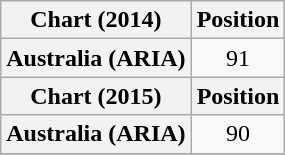<table class="wikitable plainrowheaders" style="text-align:center">
<tr>
<th scope="col">Chart (2014)</th>
<th scope="col">Position</th>
</tr>
<tr>
<th scope="row">Australia (ARIA)</th>
<td>91</td>
</tr>
<tr>
<th scope="col">Chart (2015)</th>
<th scope="col">Position</th>
</tr>
<tr>
<th scope="row">Australia (ARIA)</th>
<td>90</td>
</tr>
<tr>
</tr>
</table>
